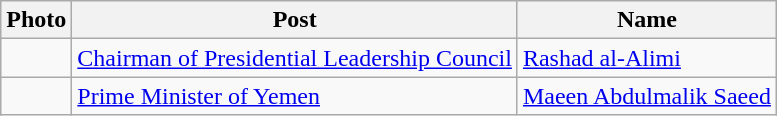<table class="wikitable">
<tr>
<th>Photo</th>
<th>Post</th>
<th>Name</th>
</tr>
<tr>
<td></td>
<td><a href='#'>Chairman of Presidential Leadership Council</a></td>
<td><a href='#'>Rashad al-Alimi</a></td>
</tr>
<tr>
<td></td>
<td><a href='#'>Prime Minister of Yemen</a></td>
<td><a href='#'>Maeen Abdulmalik Saeed</a></td>
</tr>
</table>
